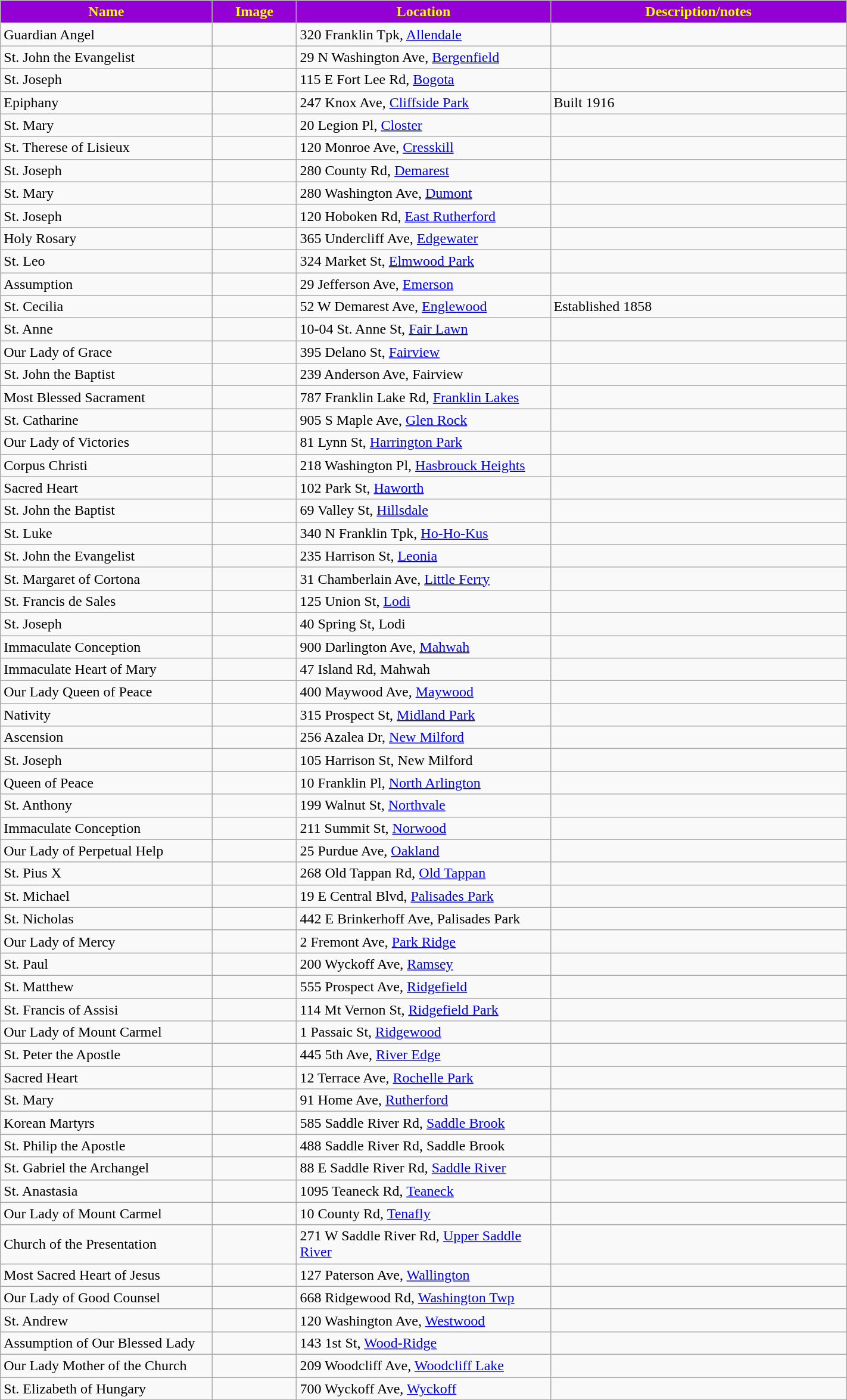<table class="wikitable sortable" style="width:75%">
<tr>
<th style="background:darkviolet; color:yellow;" width="25%"><strong>Name</strong></th>
<th style="background:darkviolet; color:yellow;" width="10%"><strong>Image</strong></th>
<th style="background:darkviolet; color:yellow;" width="30%"><strong>Location</strong></th>
<th style="background:darkviolet; color:yellow;" width="35%"><strong>Description/notes</strong></th>
</tr>
<tr>
<td>Guardian Angel</td>
<td></td>
<td>320 Franklin Tpk, <a href='#'>Allendale</a></td>
<td></td>
</tr>
<tr>
<td>St. John the Evangelist</td>
<td></td>
<td>29 N Washington Ave, <a href='#'>Bergenfield</a></td>
<td></td>
</tr>
<tr>
<td>St. Joseph</td>
<td></td>
<td>115 E Fort Lee Rd, <a href='#'>Bogota</a></td>
<td></td>
</tr>
<tr>
<td>Epiphany</td>
<td></td>
<td>247 Knox Ave, <a href='#'>Cliffside Park</a></td>
<td>Built 1916</td>
</tr>
<tr>
<td>St. Mary</td>
<td></td>
<td>20 Legion Pl, <a href='#'>Closter</a></td>
<td></td>
</tr>
<tr>
<td>St. Therese of Lisieux</td>
<td></td>
<td>120 Monroe Ave, <a href='#'>Cresskill</a></td>
<td></td>
</tr>
<tr>
<td>St. Joseph</td>
<td></td>
<td>280 County Rd, <a href='#'>Demarest</a></td>
<td></td>
</tr>
<tr>
<td>St. Mary</td>
<td></td>
<td>280 Washington Ave, <a href='#'>Dumont</a></td>
<td></td>
</tr>
<tr>
<td>St. Joseph</td>
<td></td>
<td>120 Hoboken Rd, <a href='#'>East Rutherford</a></td>
<td></td>
</tr>
<tr>
<td>Holy Rosary</td>
<td></td>
<td>365 Undercliff Ave, <a href='#'>Edgewater</a></td>
<td></td>
</tr>
<tr>
<td>St. Leo</td>
<td></td>
<td>324 Market St, <a href='#'>Elmwood Park</a></td>
<td></td>
</tr>
<tr>
<td>Assumption</td>
<td></td>
<td>29 Jefferson Ave, <a href='#'>Emerson</a></td>
<td></td>
</tr>
<tr>
<td>St. Cecilia</td>
<td></td>
<td>52 W Demarest Ave, <a href='#'>Englewood</a></td>
<td>Established 1858</td>
</tr>
<tr>
<td>St. Anne</td>
<td></td>
<td>10-04 St. Anne St, <a href='#'>Fair Lawn</a></td>
<td></td>
</tr>
<tr>
<td>Our Lady of Grace</td>
<td></td>
<td>395 Delano St, <a href='#'>Fairview</a></td>
<td></td>
</tr>
<tr>
<td>St. John the Baptist</td>
<td></td>
<td>239 Anderson Ave, Fairview</td>
<td></td>
</tr>
<tr>
<td>Most Blessed Sacrament</td>
<td></td>
<td>787 Franklin Lake Rd, <a href='#'>Franklin Lakes</a></td>
<td></td>
</tr>
<tr>
<td>St. Catharine</td>
<td></td>
<td>905 S Maple Ave, <a href='#'>Glen Rock</a></td>
<td></td>
</tr>
<tr>
<td>Our Lady of Victories</td>
<td></td>
<td>81 Lynn St, <a href='#'>Harrington Park</a></td>
<td></td>
</tr>
<tr>
<td>Corpus Christi</td>
<td></td>
<td>218 Washington Pl, <a href='#'>Hasbrouck Heights</a></td>
<td></td>
</tr>
<tr>
<td>Sacred Heart</td>
<td></td>
<td>102 Park St, <a href='#'>Haworth</a></td>
<td></td>
</tr>
<tr>
<td>St. John the Baptist</td>
<td></td>
<td>69 Valley St, <a href='#'>Hillsdale</a></td>
<td></td>
</tr>
<tr>
<td>St. Luke</td>
<td></td>
<td>340 N Franklin Tpk, <a href='#'>Ho-Ho-Kus</a></td>
<td></td>
</tr>
<tr>
<td>St. John the Evangelist</td>
<td></td>
<td>235 Harrison St, <a href='#'>Leonia</a></td>
<td></td>
</tr>
<tr>
<td>St. Margaret of Cortona</td>
<td></td>
<td>31 Chamberlain Ave, <a href='#'>Little Ferry</a></td>
<td></td>
</tr>
<tr>
<td>St. Francis de Sales</td>
<td></td>
<td>125 Union St, <a href='#'>Lodi</a></td>
<td></td>
</tr>
<tr>
<td>St. Joseph</td>
<td></td>
<td>40 Spring St, Lodi</td>
<td></td>
</tr>
<tr>
<td>Immaculate Conception</td>
<td></td>
<td>900 Darlington Ave, <a href='#'>Mahwah</a></td>
<td></td>
</tr>
<tr>
<td>Immaculate Heart of Mary</td>
<td></td>
<td>47 Island Rd, Mahwah</td>
<td></td>
</tr>
<tr>
<td>Our Lady Queen of Peace</td>
<td></td>
<td>400 Maywood Ave, <a href='#'>Maywood</a></td>
<td></td>
</tr>
<tr>
<td>Nativity</td>
<td></td>
<td>315 Prospect St, <a href='#'>Midland Park</a></td>
<td></td>
</tr>
<tr>
<td>Ascension</td>
<td></td>
<td>256 Azalea Dr, <a href='#'>New Milford</a></td>
<td></td>
</tr>
<tr>
<td>St. Joseph</td>
<td></td>
<td>105 Harrison St, New Milford</td>
<td></td>
</tr>
<tr>
<td>Queen of Peace</td>
<td></td>
<td>10 Franklin Pl, <a href='#'>North Arlington</a></td>
<td></td>
</tr>
<tr>
<td>St. Anthony</td>
<td></td>
<td>199 Walnut St, <a href='#'>Northvale</a></td>
<td></td>
</tr>
<tr>
<td>Immaculate Conception</td>
<td></td>
<td>211 Summit St, <a href='#'>Norwood</a></td>
<td></td>
</tr>
<tr>
<td>Our Lady of Perpetual Help</td>
<td></td>
<td>25 Purdue Ave, <a href='#'>Oakland</a></td>
<td></td>
</tr>
<tr>
<td>St. Pius X</td>
<td></td>
<td>268 Old Tappan Rd, <a href='#'>Old Tappan</a></td>
<td></td>
</tr>
<tr>
<td>St. Michael</td>
<td></td>
<td>19 E Central Blvd, <a href='#'>Palisades Park</a></td>
<td></td>
</tr>
<tr>
<td>St. Nicholas</td>
<td></td>
<td>442 E Brinkerhoff Ave, Palisades Park</td>
</tr>
<tr>
<td>Our Lady of Mercy</td>
<td></td>
<td>2 Fremont Ave, <a href='#'>Park Ridge</a></td>
<td></td>
</tr>
<tr>
<td>St. Paul</td>
<td></td>
<td>200 Wyckoff Ave, <a href='#'>Ramsey</a></td>
<td></td>
</tr>
<tr>
<td>St. Matthew</td>
<td></td>
<td>555 Prospect Ave, <a href='#'>Ridgefield</a></td>
<td></td>
</tr>
<tr>
<td>St. Francis of Assisi</td>
<td></td>
<td>114 Mt Vernon St, <a href='#'>Ridgefield Park</a></td>
<td></td>
</tr>
<tr>
<td>Our Lady of Mount Carmel</td>
<td></td>
<td>1 Passaic St, <a href='#'>Ridgewood</a></td>
<td></td>
</tr>
<tr>
<td>St. Peter the Apostle</td>
<td></td>
<td>445 5th Ave, <a href='#'>River Edge</a></td>
<td></td>
</tr>
<tr>
<td>Sacred Heart</td>
<td></td>
<td>12 Terrace Ave, <a href='#'>Rochelle Park</a></td>
<td></td>
</tr>
<tr>
<td>St. Mary</td>
<td></td>
<td>91 Home Ave, <a href='#'>Rutherford</a></td>
<td></td>
</tr>
<tr>
<td>Korean Martyrs</td>
<td></td>
<td>585 Saddle River Rd, <a href='#'>Saddle Brook</a></td>
<td></td>
</tr>
<tr>
<td>St. Philip the Apostle</td>
<td></td>
<td>488 Saddle River Rd, Saddle Brook</td>
<td></td>
</tr>
<tr>
<td>St. Gabriel the Archangel</td>
<td></td>
<td>88 E Saddle River Rd, <a href='#'>Saddle River</a></td>
<td></td>
</tr>
<tr>
<td>St. Anastasia</td>
<td></td>
<td>1095 Teaneck Rd, <a href='#'>Teaneck</a></td>
<td></td>
</tr>
<tr>
<td>Our Lady of Mount Carmel</td>
<td></td>
<td>10 County Rd, <a href='#'>Tenafly</a></td>
<td></td>
</tr>
<tr>
<td>Church of the Presentation</td>
<td></td>
<td>271 W Saddle River Rd, <a href='#'>Upper Saddle River</a></td>
<td></td>
</tr>
<tr>
<td>Most Sacred Heart of Jesus</td>
<td></td>
<td>127 Paterson Ave, <a href='#'>Wallington</a></td>
<td></td>
</tr>
<tr>
<td>Our Lady of Good Counsel</td>
<td></td>
<td>668 Ridgewood Rd, <a href='#'>Washington Twp</a></td>
<td></td>
</tr>
<tr>
<td>St. Andrew</td>
<td></td>
<td>120 Washington Ave, <a href='#'>Westwood</a></td>
<td></td>
</tr>
<tr>
<td>Assumption of Our Blessed Lady</td>
<td></td>
<td>143 1st St, <a href='#'>Wood-Ridge</a></td>
<td></td>
</tr>
<tr>
<td>Our Lady Mother of the Church</td>
<td></td>
<td>209 Woodcliff Ave, <a href='#'>Woodcliff Lake</a></td>
</tr>
<tr>
<td>St. Elizabeth of Hungary</td>
<td></td>
<td>700 Wyckoff Ave, <a href='#'>Wyckoff</a></td>
<td></td>
</tr>
</table>
